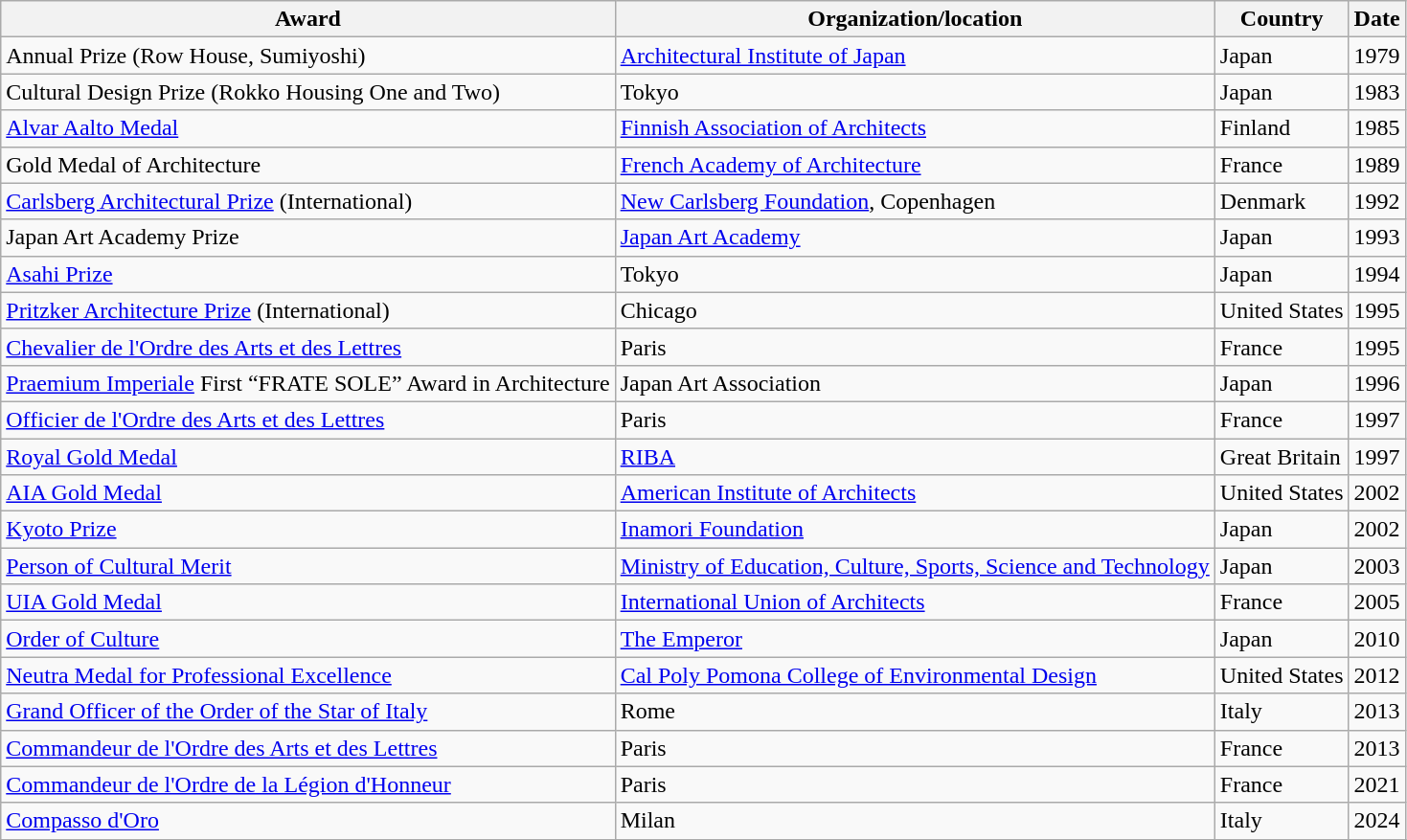<table class="wikitable">
<tr>
<th>Award</th>
<th>Organization/location</th>
<th>Country</th>
<th>Date</th>
</tr>
<tr>
<td>Annual Prize (Row House, Sumiyoshi)</td>
<td><a href='#'>Architectural Institute of Japan</a></td>
<td>Japan</td>
<td>1979</td>
</tr>
<tr>
<td>Cultural Design Prize (Rokko Housing One and Two)</td>
<td>Tokyo</td>
<td>Japan</td>
<td>1983</td>
</tr>
<tr>
<td><a href='#'>Alvar Aalto Medal</a></td>
<td><a href='#'>Finnish Association of Architects</a></td>
<td>Finland</td>
<td>1985</td>
</tr>
<tr>
<td>Gold Medal of Architecture</td>
<td><a href='#'>French Academy of Architecture</a></td>
<td>France</td>
<td>1989</td>
</tr>
<tr>
<td><a href='#'>Carlsberg Architectural Prize</a> (International)</td>
<td><a href='#'>New Carlsberg Foundation</a>, Copenhagen</td>
<td>Denmark</td>
<td>1992</td>
</tr>
<tr>
<td>Japan Art Academy Prize</td>
<td><a href='#'>Japan Art Academy</a></td>
<td>Japan</td>
<td>1993</td>
</tr>
<tr>
<td><a href='#'>Asahi Prize</a></td>
<td>Tokyo</td>
<td>Japan</td>
<td>1994</td>
</tr>
<tr>
<td><a href='#'>Pritzker Architecture Prize</a> (International)</td>
<td>Chicago</td>
<td>United States</td>
<td>1995</td>
</tr>
<tr>
<td><a href='#'>Chevalier de l'Ordre des Arts et des Lettres</a></td>
<td>Paris</td>
<td>France</td>
<td>1995</td>
</tr>
<tr>
<td><a href='#'>Praemium Imperiale</a> First “FRATE SOLE” Award in Architecture</td>
<td>Japan Art Association</td>
<td>Japan</td>
<td>1996</td>
</tr>
<tr>
<td><a href='#'>Officier de l'Ordre des Arts et des Lettres</a></td>
<td>Paris</td>
<td>France</td>
<td>1997</td>
</tr>
<tr>
<td><a href='#'>Royal Gold Medal</a></td>
<td><a href='#'>RIBA</a></td>
<td>Great Britain</td>
<td>1997</td>
</tr>
<tr>
<td><a href='#'>AIA Gold Medal</a></td>
<td><a href='#'>American Institute of Architects</a></td>
<td>United States</td>
<td>2002</td>
</tr>
<tr>
<td><a href='#'>Kyoto Prize</a></td>
<td><a href='#'>Inamori Foundation</a></td>
<td>Japan</td>
<td>2002</td>
</tr>
<tr>
<td><a href='#'>Person of Cultural Merit</a></td>
<td><a href='#'>Ministry of Education, Culture, Sports, Science and Technology</a></td>
<td>Japan</td>
<td>2003</td>
</tr>
<tr>
<td><a href='#'>UIA Gold Medal</a></td>
<td><a href='#'>International Union of Architects</a></td>
<td>France</td>
<td>2005</td>
</tr>
<tr>
<td><a href='#'>Order of Culture</a></td>
<td><a href='#'>The Emperor</a></td>
<td>Japan</td>
<td>2010</td>
</tr>
<tr>
<td><a href='#'>Neutra Medal for Professional Excellence</a></td>
<td><a href='#'>Cal Poly Pomona College of Environmental Design</a></td>
<td>United States</td>
<td>2012</td>
</tr>
<tr>
<td><a href='#'>Grand Officer of the Order of the Star of Italy</a></td>
<td>Rome</td>
<td>Italy</td>
<td>2013</td>
</tr>
<tr>
<td><a href='#'>Commandeur de l'Ordre des Arts et des Lettres</a></td>
<td>Paris</td>
<td>France</td>
<td>2013</td>
</tr>
<tr>
<td><a href='#'>Commandeur de l'Ordre de la Légion d'Honneur</a></td>
<td>Paris</td>
<td>France</td>
<td>2021</td>
</tr>
<tr>
<td><a href='#'>Compasso d'Oro</a></td>
<td>Milan</td>
<td>Italy</td>
<td>2024</td>
</tr>
<tr>
</tr>
</table>
